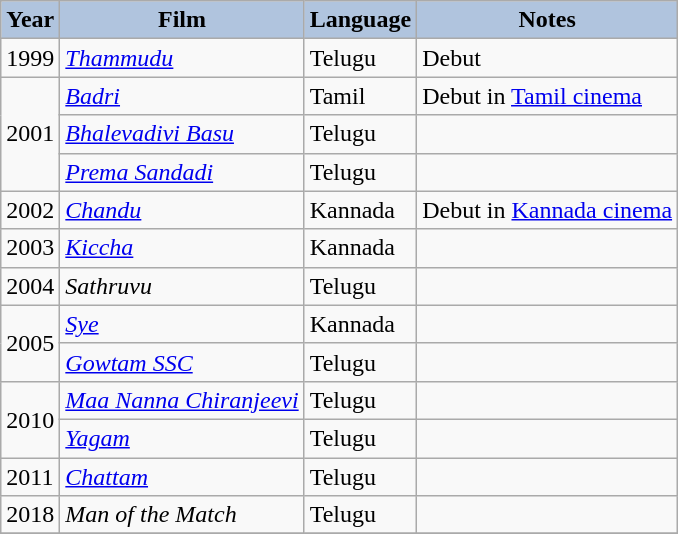<table class="wikitable sortable">
<tr style="text-align:enter;">
<th style="background:#B0C4DE;">Year</th>
<th style="background:#B0C4DE;">Film</th>
<th style="background:#B0C4DE;">Language</th>
<th style="background:#B0C4DE;">Notes</th>
</tr>
<tr>
<td>1999</td>
<td><em><a href='#'>Thammudu</a></em></td>
<td>Telugu</td>
<td>Debut</td>
</tr>
<tr>
<td rowspan="3">2001</td>
<td><em><a href='#'>Badri</a></em></td>
<td>Tamil</td>
<td>Debut in <a href='#'>Tamil cinema</a></td>
</tr>
<tr>
<td><em><a href='#'>Bhalevadivi Basu</a></em></td>
<td>Telugu</td>
<td></td>
</tr>
<tr>
<td><em><a href='#'>Prema Sandadi</a></em></td>
<td>Telugu</td>
<td></td>
</tr>
<tr>
<td>2002</td>
<td><em><a href='#'>Chandu</a></em></td>
<td>Kannada</td>
<td>Debut in <a href='#'>Kannada cinema</a></td>
</tr>
<tr>
<td>2003</td>
<td><em><a href='#'>Kiccha</a></em></td>
<td>Kannada</td>
<td></td>
</tr>
<tr>
<td>2004</td>
<td><em>Sathruvu</em></td>
<td>Telugu</td>
<td></td>
</tr>
<tr>
<td rowspan="2">2005</td>
<td><em><a href='#'>Sye</a></em></td>
<td>Kannada</td>
<td></td>
</tr>
<tr>
<td><em><a href='#'>Gowtam SSC</a></em></td>
<td>Telugu</td>
<td></td>
</tr>
<tr>
<td rowspan="2">2010</td>
<td><em><a href='#'>Maa Nanna Chiranjeevi</a></em></td>
<td>Telugu</td>
<td></td>
</tr>
<tr>
<td><em><a href='#'>Yagam</a></em></td>
<td>Telugu</td>
<td></td>
</tr>
<tr>
<td>2011</td>
<td><em><a href='#'>Chattam</a></em></td>
<td>Telugu</td>
<td></td>
</tr>
<tr>
<td>2018</td>
<td><em>Man of the Match</em></td>
<td>Telugu</td>
<td></td>
</tr>
<tr>
</tr>
</table>
